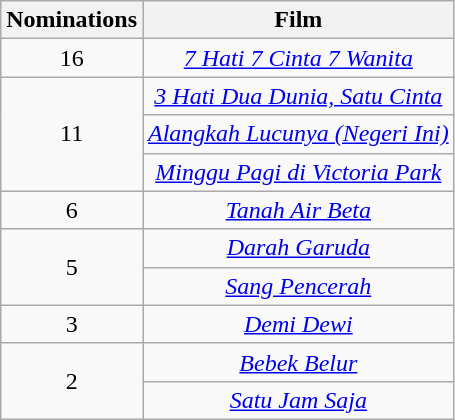<table class="wikitable">
<tr>
<th>Nominations</th>
<th>Film</th>
</tr>
<tr>
<td style="text-align:center">16</td>
<td style="text-align:center"><em><a href='#'>7 Hati 7 Cinta 7 Wanita</a></em></td>
</tr>
<tr>
<td style="text-align:center" rowspan= "3">11</td>
<td style="text-align:center"><em><a href='#'>3 Hati Dua Dunia, Satu Cinta</a></em></td>
</tr>
<tr>
<td style="text-align:center"><em><a href='#'>Alangkah Lucunya (Negeri Ini)</a></em></td>
</tr>
<tr>
<td style="text-align:center"><em><a href='#'>Minggu Pagi di Victoria Park</a></em></td>
</tr>
<tr>
<td style="text-align:center">6</td>
<td style="text-align:center"><em><a href='#'>Tanah Air Beta</a></em></td>
</tr>
<tr>
<td style="text-align:center" rowspan= "2">5</td>
<td style="text-align:center"><em><a href='#'>Darah Garuda</a></em></td>
</tr>
<tr>
<td style="text-align:center"><em><a href='#'>Sang Pencerah</a></em></td>
</tr>
<tr>
<td style="text-align:center">3</td>
<td style="text-align:center"><em><a href='#'>Demi Dewi</a></em></td>
</tr>
<tr>
<td style="text-align:center" rowspan= "2">2</td>
<td style="text-align:center"><em><a href='#'>Bebek Belur</a></em></td>
</tr>
<tr>
<td style="text-align:center"><em><a href='#'>Satu Jam Saja</a></em></td>
</tr>
</table>
